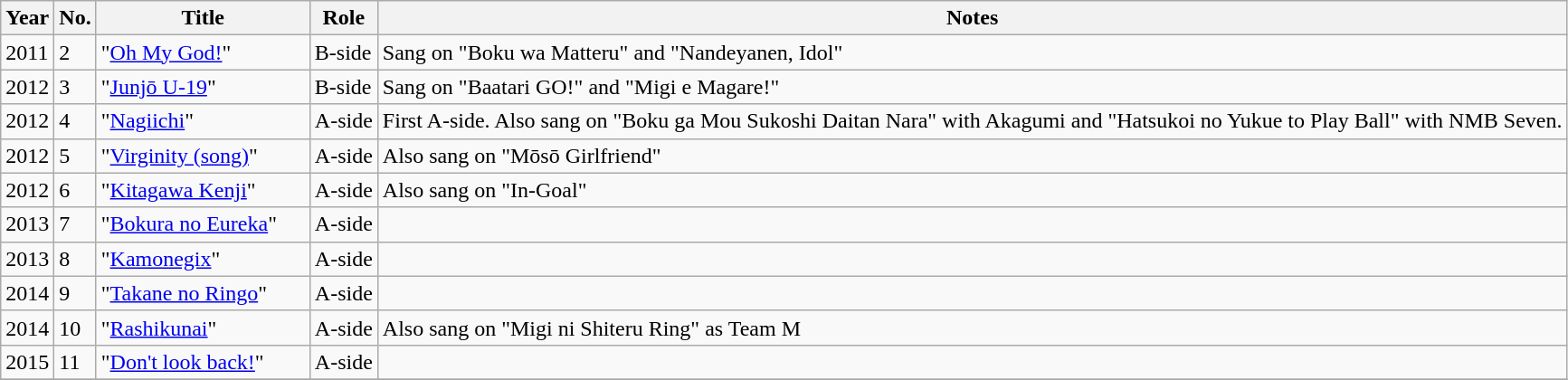<table class="wikitable">
<tr>
<th>Year</th>
<th data-sort-type="number">No. </th>
<th style="width:150px;">Title </th>
<th>Role </th>
<th class="unsortable">Notes </th>
</tr>
<tr>
<td>2011</td>
<td>2</td>
<td>"<a href='#'>Oh My God!</a>"</td>
<td>B-side</td>
<td>Sang on "Boku wa Matteru" and "Nandeyanen, Idol"</td>
</tr>
<tr>
<td>2012</td>
<td>3</td>
<td>"<a href='#'>Junjō U-19</a>"</td>
<td>B-side</td>
<td>Sang on "Baatari GO!" and "Migi e Magare!"</td>
</tr>
<tr>
<td>2012</td>
<td>4</td>
<td>"<a href='#'>Nagiichi</a>"</td>
<td>A-side</td>
<td>First A-side. Also sang on "Boku ga Mou Sukoshi Daitan Nara" with Akagumi and "Hatsukoi no Yukue to Play Ball" with NMB Seven.</td>
</tr>
<tr>
<td>2012</td>
<td>5</td>
<td>"<a href='#'>Virginity (song)</a>"</td>
<td>A-side</td>
<td>Also sang on "Mōsō Girlfriend"</td>
</tr>
<tr>
<td>2012</td>
<td>6</td>
<td>"<a href='#'>Kitagawa Kenji</a>"</td>
<td>A-side</td>
<td>Also sang on "In-Goal"</td>
</tr>
<tr>
<td>2013</td>
<td>7</td>
<td>"<a href='#'>Bokura no Eureka</a>"</td>
<td>A-side</td>
<td></td>
</tr>
<tr>
<td>2013</td>
<td>8</td>
<td>"<a href='#'>Kamonegix</a>"</td>
<td>A-side</td>
<td></td>
</tr>
<tr>
<td>2014</td>
<td>9</td>
<td>"<a href='#'>Takane no Ringo</a>"</td>
<td>A-side</td>
<td></td>
</tr>
<tr>
<td>2014</td>
<td>10</td>
<td>"<a href='#'>Rashikunai</a>"</td>
<td>A-side</td>
<td>Also sang on "Migi ni Shiteru Ring" as Team M</td>
</tr>
<tr>
<td>2015</td>
<td>11</td>
<td>"<a href='#'>Don't look back!</a>"</td>
<td>A-side</td>
<td></td>
</tr>
<tr>
</tr>
</table>
